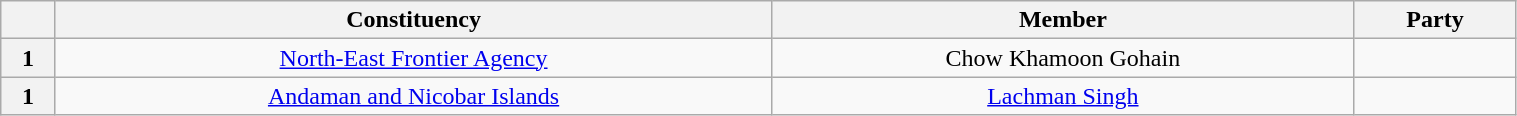<table class="wikitable" style="width:80%; text-align:center">
<tr>
<th></th>
<th>Constituency</th>
<th>Member</th>
<th colspan="2" scope="col">Party</th>
</tr>
<tr>
<th>1</th>
<td><a href='#'>North-East Frontier Agency</a></td>
<td>Chow Khamoon Gohain</td>
<td></td>
</tr>
<tr>
<th>1</th>
<td><a href='#'>Andaman and Nicobar Islands</a></td>
<td><a href='#'>Lachman Singh</a></td>
<td></td>
</tr>
</table>
